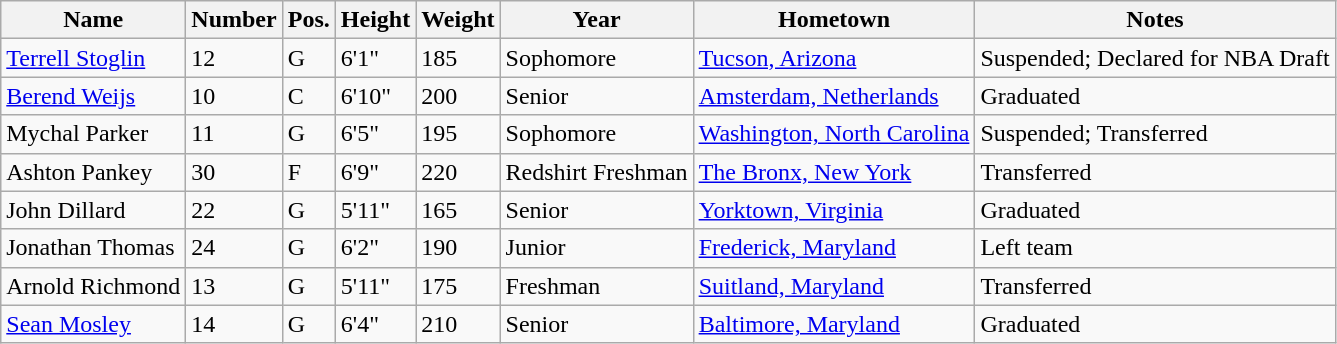<table class="wikitable sortable" border="1">
<tr>
<th>Name</th>
<th>Number</th>
<th>Pos.</th>
<th>Height</th>
<th>Weight</th>
<th>Year</th>
<th>Hometown</th>
<th class="unsortable">Notes</th>
</tr>
<tr>
<td><a href='#'>Terrell Stoglin</a></td>
<td>12</td>
<td>G</td>
<td>6'1"</td>
<td>185</td>
<td>Sophomore</td>
<td><a href='#'>Tucson, Arizona</a></td>
<td>Suspended; Declared for NBA Draft</td>
</tr>
<tr>
<td><a href='#'>Berend Weijs</a></td>
<td>10</td>
<td>C</td>
<td>6'10"</td>
<td>200</td>
<td>Senior</td>
<td><a href='#'>Amsterdam, Netherlands</a></td>
<td>Graduated</td>
</tr>
<tr>
<td>Mychal Parker</td>
<td>11</td>
<td>G</td>
<td>6'5"</td>
<td>195</td>
<td>Sophomore</td>
<td><a href='#'>Washington, North Carolina</a></td>
<td>Suspended; Transferred</td>
</tr>
<tr>
<td>Ashton Pankey</td>
<td>30</td>
<td>F</td>
<td>6'9"</td>
<td>220</td>
<td>Redshirt Freshman</td>
<td><a href='#'>The Bronx, New York</a></td>
<td>Transferred</td>
</tr>
<tr>
<td>John Dillard</td>
<td>22</td>
<td>G</td>
<td>5'11"</td>
<td>165</td>
<td>Senior</td>
<td><a href='#'>Yorktown, Virginia</a></td>
<td>Graduated</td>
</tr>
<tr>
<td>Jonathan Thomas</td>
<td>24</td>
<td>G</td>
<td>6'2"</td>
<td>190</td>
<td>Junior</td>
<td><a href='#'>Frederick, Maryland</a></td>
<td>Left team</td>
</tr>
<tr>
<td>Arnold Richmond</td>
<td>13</td>
<td>G</td>
<td>5'11"</td>
<td>175</td>
<td>Freshman</td>
<td><a href='#'>Suitland, Maryland</a></td>
<td>Transferred</td>
</tr>
<tr>
<td><a href='#'>Sean Mosley</a></td>
<td>14</td>
<td>G</td>
<td>6'4"</td>
<td>210</td>
<td>Senior</td>
<td><a href='#'>Baltimore, Maryland</a></td>
<td>Graduated</td>
</tr>
</table>
